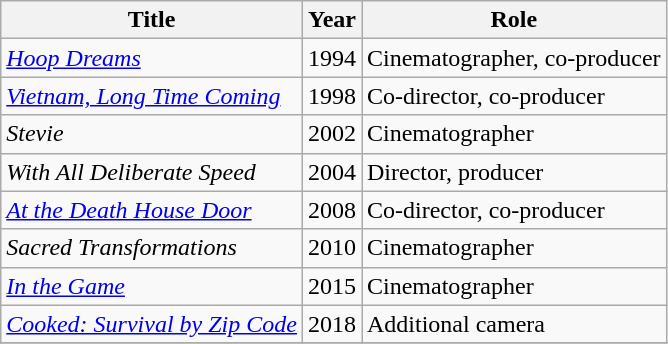<table class="wikitable">
<tr>
<th>Title</th>
<th>Year</th>
<th>Role</th>
</tr>
<tr>
<td><em><a href='#'>Hoop Dreams</a></em></td>
<td>1994</td>
<td>Cinematographer, co-producer</td>
</tr>
<tr>
<td><em><a href='#'>Vietnam, Long Time Coming</a></em></td>
<td>1998</td>
<td>Co-director, co-producer</td>
</tr>
<tr>
<td><em>Stevie</em></td>
<td>2002</td>
<td>Cinematographer</td>
</tr>
<tr>
<td><em>With All Deliberate Speed</em></td>
<td>2004</td>
<td>Director, producer</td>
</tr>
<tr>
<td><em><a href='#'>At the Death House Door</a></em></td>
<td>2008</td>
<td>Co-director, co-producer</td>
</tr>
<tr>
<td><em>Sacred Transformations</em></td>
<td>2010</td>
<td>Cinematographer</td>
</tr>
<tr>
<td><em><a href='#'>In the Game</a></em></td>
<td>2015</td>
<td>Cinematographer</td>
</tr>
<tr>
<td><em><a href='#'>Cooked: Survival by Zip Code</a></em></td>
<td>2018</td>
<td>Additional camera</td>
</tr>
<tr>
</tr>
</table>
